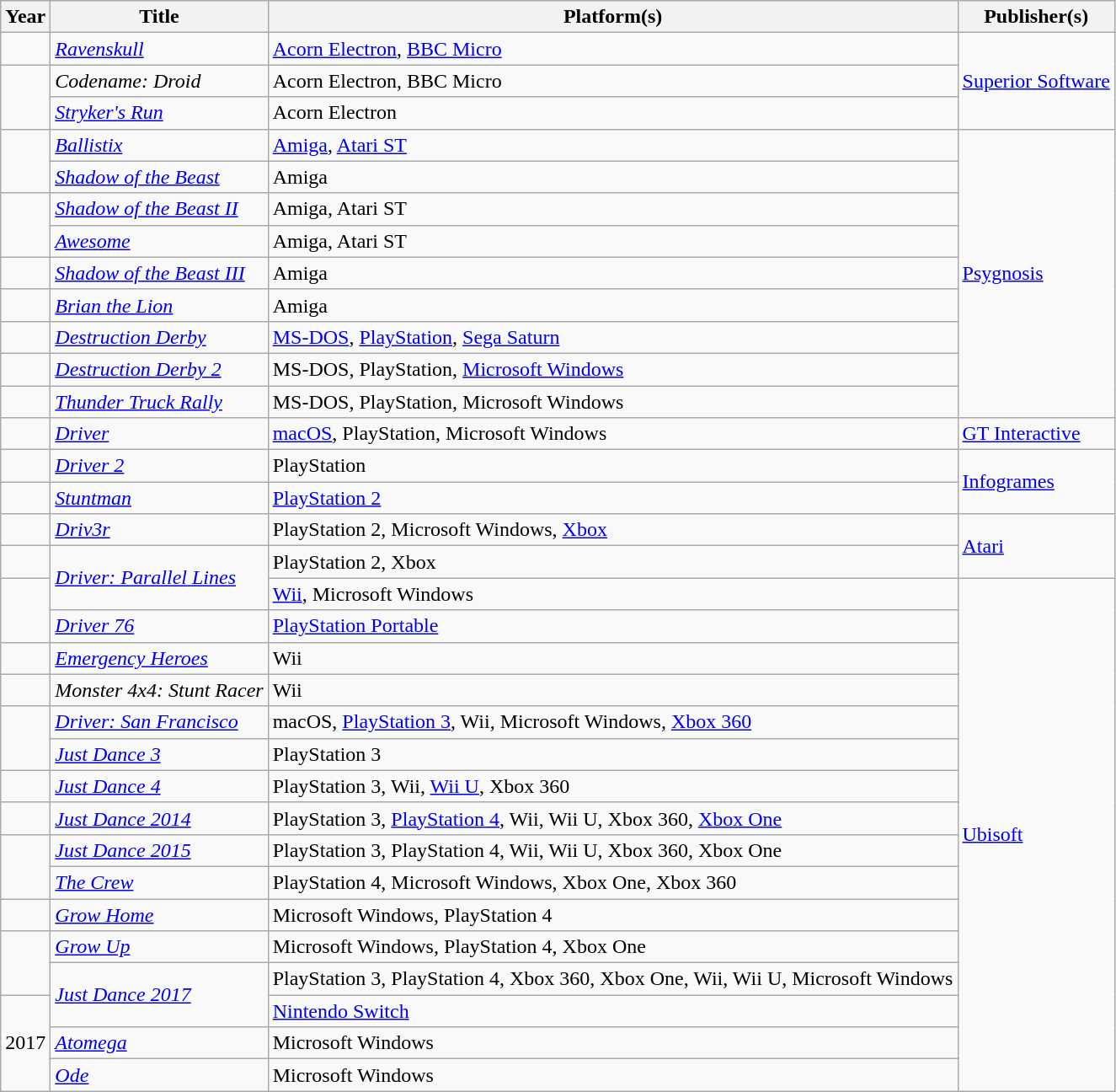<table class="wikitable sortable">
<tr>
<th>Year</th>
<th>Title</th>
<th>Platform(s)</th>
<th>Publisher(s)</th>
</tr>
<tr>
<td></td>
<td><em><a href='#'>Ravenskull</a></em></td>
<td><a href='#'>Acorn Electron</a>, <a href='#'>BBC Micro</a></td>
<td rowspan="3"><a href='#'>Superior Software</a></td>
</tr>
<tr>
<td rowspan="2"></td>
<td><em>Codename: Droid</em></td>
<td>Acorn Electron, BBC Micro</td>
</tr>
<tr>
<td><em><a href='#'>Stryker's Run</a></em></td>
<td>Acorn Electron</td>
</tr>
<tr>
<td rowspan="2"></td>
<td><em><a href='#'>Ballistix</a></em></td>
<td><a href='#'>Amiga</a>, <a href='#'>Atari ST</a></td>
<td rowspan="9"><a href='#'>Psygnosis</a></td>
</tr>
<tr>
<td><em><a href='#'>Shadow of the Beast</a></em></td>
<td>Amiga</td>
</tr>
<tr>
<td rowspan="2"></td>
<td><em><a href='#'>Shadow of the Beast II</a></em></td>
<td>Amiga, Atari ST</td>
</tr>
<tr>
<td><em><a href='#'>Awesome</a></em></td>
<td>Amiga, Atari ST</td>
</tr>
<tr>
<td></td>
<td><em><a href='#'>Shadow of the Beast III</a></em></td>
<td>Amiga</td>
</tr>
<tr>
<td></td>
<td><em><a href='#'>Brian the Lion</a></em></td>
<td>Amiga</td>
</tr>
<tr>
<td></td>
<td><em><a href='#'>Destruction Derby</a></em></td>
<td><a href='#'>MS-DOS</a>, <a href='#'>PlayStation</a>, <a href='#'>Sega Saturn</a></td>
</tr>
<tr>
<td></td>
<td><em><a href='#'>Destruction Derby 2</a></em></td>
<td>MS-DOS, PlayStation, <a href='#'>Microsoft Windows</a></td>
</tr>
<tr>
<td></td>
<td><em><a href='#'>Thunder Truck Rally</a></em></td>
<td>MS-DOS, PlayStation, Microsoft Windows</td>
</tr>
<tr>
<td></td>
<td><em><a href='#'>Driver</a></em></td>
<td><a href='#'>macOS</a>, PlayStation, Microsoft Windows</td>
<td><a href='#'>GT Interactive</a></td>
</tr>
<tr>
<td></td>
<td><em><a href='#'>Driver 2</a></em></td>
<td>PlayStation</td>
<td rowspan="2"><a href='#'>Infogrames</a></td>
</tr>
<tr>
<td></td>
<td><em><a href='#'>Stuntman</a></em></td>
<td><a href='#'>PlayStation 2</a></td>
</tr>
<tr>
<td></td>
<td><em><a href='#'>Driv3r</a></em></td>
<td>PlayStation 2, Microsoft Windows, <a href='#'>Xbox</a></td>
<td rowspan="2"><a href='#'>Atari</a></td>
</tr>
<tr>
<td></td>
<td rowspan="2"><em><a href='#'>Driver: Parallel Lines</a></em></td>
<td>PlayStation 2, Xbox</td>
</tr>
<tr>
<td rowspan="2"></td>
<td><a href='#'>Wii</a>, Microsoft Windows</td>
<td rowspan="16"><a href='#'>Ubisoft</a></td>
</tr>
<tr>
<td><em><a href='#'>Driver 76</a></em></td>
<td><a href='#'>PlayStation Portable</a></td>
</tr>
<tr>
<td></td>
<td><em><a href='#'>Emergency Heroes</a></em></td>
<td>Wii</td>
</tr>
<tr>
<td></td>
<td><em>Monster 4x4: Stunt Racer</em></td>
<td>Wii</td>
</tr>
<tr>
<td rowspan="2"></td>
<td><em><a href='#'>Driver: San Francisco</a></em></td>
<td>macOS, <a href='#'>PlayStation 3</a>, Wii, Microsoft Windows, <a href='#'>Xbox 360</a></td>
</tr>
<tr>
<td><em><a href='#'>Just Dance 3</a></em></td>
<td>PlayStation 3</td>
</tr>
<tr>
<td></td>
<td><em><a href='#'>Just Dance 4</a></em></td>
<td>PlayStation 3, Wii, <a href='#'>Wii U</a>, Xbox 360</td>
</tr>
<tr>
<td></td>
<td><em><a href='#'>Just Dance 2014</a></em></td>
<td>PlayStation 3, <a href='#'>PlayStation 4</a>, Wii, Wii U, Xbox 360, <a href='#'>Xbox One</a></td>
</tr>
<tr>
<td rowspan="2"></td>
<td><em><a href='#'>Just Dance 2015</a></em></td>
<td>PlayStation 3, PlayStation 4, Wii, Wii U, Xbox 360, Xbox One</td>
</tr>
<tr>
<td><em><a href='#'>The Crew</a></em></td>
<td>PlayStation 4, Microsoft Windows, Xbox One, Xbox 360</td>
</tr>
<tr>
<td></td>
<td><em><a href='#'>Grow Home</a></em></td>
<td>Microsoft Windows, PlayStation 4</td>
</tr>
<tr>
<td rowspan="2"></td>
<td><em><a href='#'>Grow Up</a></em></td>
<td>Microsoft Windows, PlayStation 4, Xbox One</td>
</tr>
<tr>
<td rowspan="2"><em><a href='#'>Just Dance 2017</a></em></td>
<td>PlayStation 3, PlayStation 4, Xbox 360, Xbox One, Wii, Wii U, Microsoft Windows</td>
</tr>
<tr>
<td rowspan="3">2017</td>
<td><a href='#'>Nintendo Switch</a></td>
</tr>
<tr>
<td><em><a href='#'>Atomega</a></em></td>
<td>Microsoft Windows</td>
</tr>
<tr>
<td><em><a href='#'>Ode</a></em></td>
<td>Microsoft Windows</td>
</tr>
</table>
